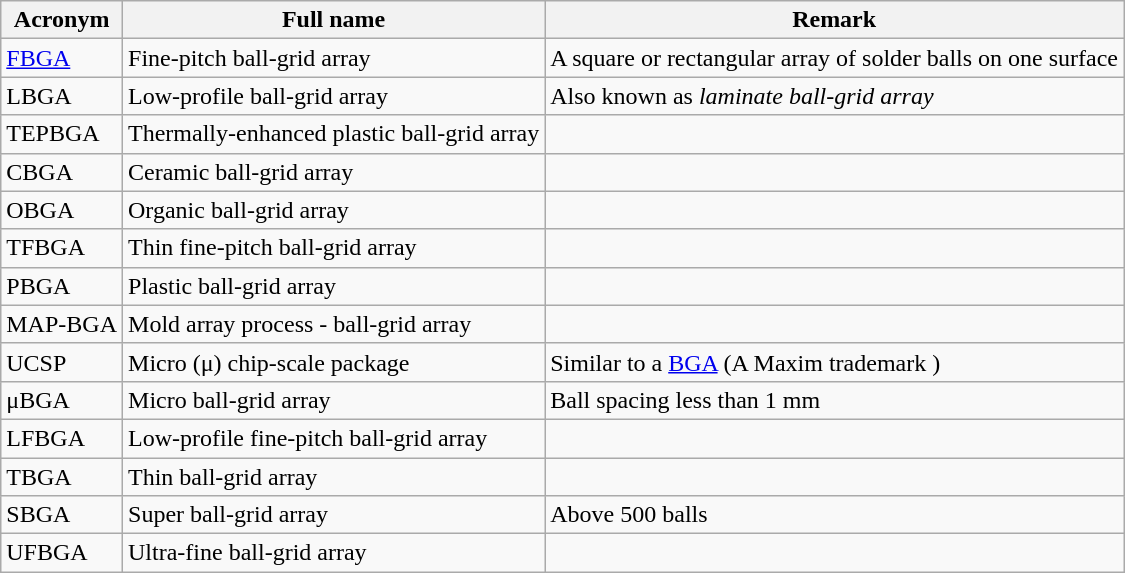<table class="wikitable">
<tr>
<th>Acronym</th>
<th>Full name</th>
<th>Remark</th>
</tr>
<tr>
<td><a href='#'>FBGA</a></td>
<td>Fine-pitch ball-grid array</td>
<td>A square or rectangular array of solder balls on one surface</td>
</tr>
<tr>
<td>LBGA</td>
<td>Low-profile ball-grid array</td>
<td>Also known as <em>laminate ball-grid array</em></td>
</tr>
<tr>
<td>TEPBGA</td>
<td>Thermally-enhanced plastic ball-grid array</td>
<td></td>
</tr>
<tr>
<td>CBGA</td>
<td>Ceramic ball-grid array</td>
<td></td>
</tr>
<tr>
<td>OBGA</td>
<td>Organic ball-grid array</td>
<td></td>
</tr>
<tr>
<td>TFBGA</td>
<td>Thin fine-pitch ball-grid array</td>
<td></td>
</tr>
<tr>
<td>PBGA</td>
<td>Plastic ball-grid array</td>
<td></td>
</tr>
<tr>
<td>MAP-BGA</td>
<td>Mold array process - ball-grid array </td>
<td></td>
</tr>
<tr>
<td>UCSP</td>
<td>Micro (μ) chip-scale package</td>
<td>Similar to a <a href='#'>BGA</a> (A Maxim trademark )</td>
</tr>
<tr>
<td>μBGA</td>
<td>Micro ball-grid array</td>
<td>Ball spacing less than 1 mm</td>
</tr>
<tr>
<td>LFBGA</td>
<td>Low-profile fine-pitch ball-grid array</td>
<td></td>
</tr>
<tr>
<td>TBGA</td>
<td>Thin ball-grid array</td>
<td></td>
</tr>
<tr>
<td>SBGA</td>
<td>Super ball-grid array</td>
<td>Above 500 balls</td>
</tr>
<tr>
<td>UFBGA</td>
<td>Ultra-fine ball-grid array</td>
<td></td>
</tr>
</table>
